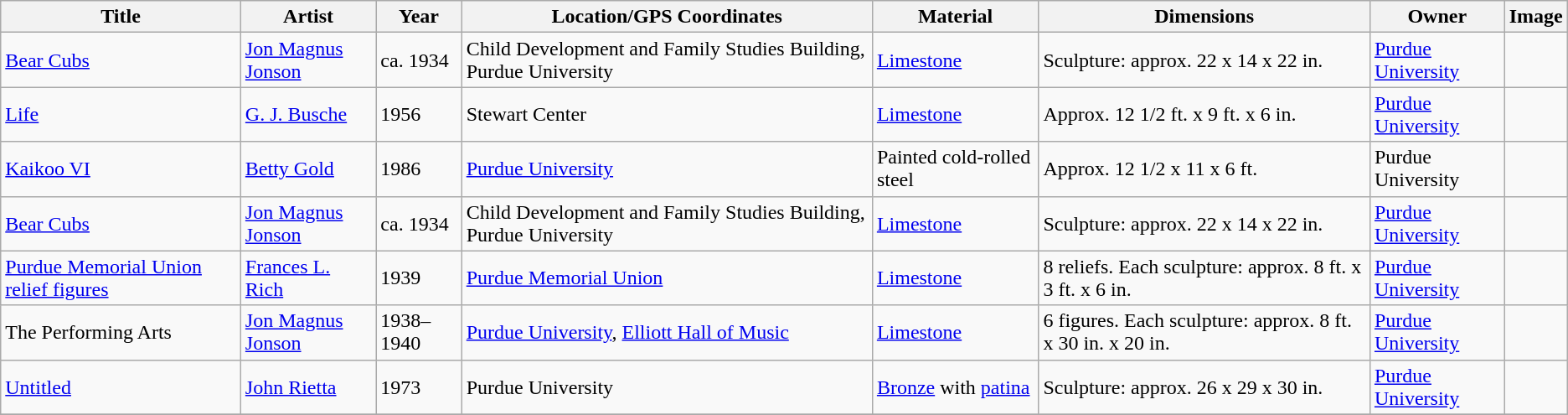<table class="wikitable sortable">
<tr>
<th>Title</th>
<th>Artist</th>
<th>Year</th>
<th>Location/GPS Coordinates</th>
<th>Material</th>
<th>Dimensions</th>
<th>Owner</th>
<th>Image</th>
</tr>
<tr>
<td><a href='#'>Bear Cubs</a></td>
<td><a href='#'>Jon Magnus Jonson</a></td>
<td>ca. 1934</td>
<td>Child Development and Family Studies Building, Purdue University</td>
<td><a href='#'>Limestone</a></td>
<td>Sculpture: approx. 22 x 14 x 22 in.</td>
<td><a href='#'>Purdue University</a></td>
<td></td>
</tr>
<tr>
<td><a href='#'>Life</a></td>
<td><a href='#'>G. J. Busche</a></td>
<td>1956</td>
<td>Stewart Center</td>
<td><a href='#'>Limestone</a></td>
<td>Approx. 12 1/2 ft. x 9 ft. x 6 in.</td>
<td><a href='#'>Purdue University</a></td>
<td></td>
</tr>
<tr>
<td><a href='#'>Kaikoo VI</a></td>
<td><a href='#'>Betty Gold</a></td>
<td>1986</td>
<td><a href='#'>Purdue University</a></td>
<td>Painted cold-rolled steel</td>
<td>Approx. 12 1/2 x 11 x 6 ft.</td>
<td>Purdue University</td>
<td></td>
</tr>
<tr>
<td><a href='#'>Bear Cubs</a></td>
<td><a href='#'>Jon Magnus Jonson</a></td>
<td>ca. 1934</td>
<td>Child Development and Family Studies Building, Purdue University</td>
<td><a href='#'>Limestone</a></td>
<td>Sculpture: approx. 22 x 14 x 22 in.</td>
<td><a href='#'>Purdue University</a></td>
<td></td>
</tr>
<tr>
<td><a href='#'>Purdue Memorial Union relief figures</a></td>
<td><a href='#'>Frances L. Rich</a></td>
<td>1939</td>
<td><a href='#'>Purdue Memorial Union</a></td>
<td><a href='#'>Limestone</a></td>
<td>8 reliefs. Each sculpture: approx. 8 ft. x 3 ft. x 6 in.</td>
<td><a href='#'>Purdue University</a></td>
<td></td>
</tr>
<tr>
<td>The Performing Arts</td>
<td><a href='#'>Jon Magnus Jonson</a></td>
<td>1938–1940</td>
<td><a href='#'>Purdue University</a>, <a href='#'>Elliott Hall of Music</a></td>
<td><a href='#'>Limestone</a></td>
<td>6 figures. Each sculpture: approx. 8 ft. x 30 in. x 20 in.</td>
<td><a href='#'>Purdue University</a></td>
<td></td>
</tr>
<tr>
<td><a href='#'>Untitled</a></td>
<td><a href='#'>John Rietta</a></td>
<td>1973</td>
<td>Purdue University</td>
<td><a href='#'>Bronze</a> with <a href='#'>patina</a></td>
<td>Sculpture: approx. 26 x 29 x 30 in.</td>
<td><a href='#'>Purdue University</a></td>
<td></td>
</tr>
<tr>
</tr>
</table>
